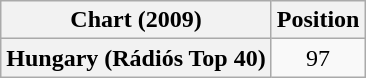<table class="wikitable plainrowheaders" style="text-align:center">
<tr>
<th>Chart (2009)</th>
<th>Position</th>
</tr>
<tr>
<th scope="row">Hungary (Rádiós Top 40)</th>
<td>97</td>
</tr>
</table>
